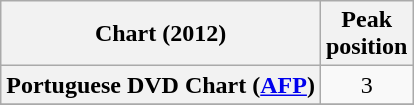<table class="wikitable sortable plainrowheaders" style="text-align:center">
<tr>
<th scope="col">Chart (2012)</th>
<th scope="col">Peak<br>position</th>
</tr>
<tr>
<th scope="row">Portuguese DVD Chart (<a href='#'>AFP</a>)</th>
<td style="text-align:center;">3</td>
</tr>
<tr>
</tr>
</table>
